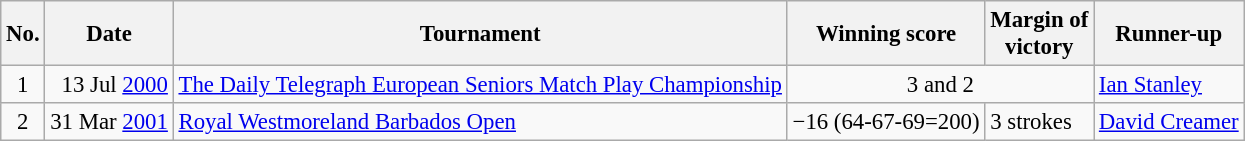<table class="wikitable" style="font-size:95%;">
<tr>
<th>No.</th>
<th>Date</th>
<th>Tournament</th>
<th>Winning score</th>
<th>Margin of<br>victory</th>
<th>Runner-up</th>
</tr>
<tr>
<td align=center>1</td>
<td align=right>13 Jul <a href='#'>2000</a></td>
<td><a href='#'>The Daily Telegraph European Seniors Match Play Championship</a></td>
<td colspan=2 align=center>3 and 2</td>
<td> <a href='#'>Ian Stanley</a></td>
</tr>
<tr>
<td align=center>2</td>
<td align=right>31 Mar <a href='#'>2001</a></td>
<td><a href='#'>Royal Westmoreland Barbados Open</a></td>
<td>−16 (64-67-69=200)</td>
<td>3 strokes</td>
<td> <a href='#'>David Creamer</a></td>
</tr>
</table>
